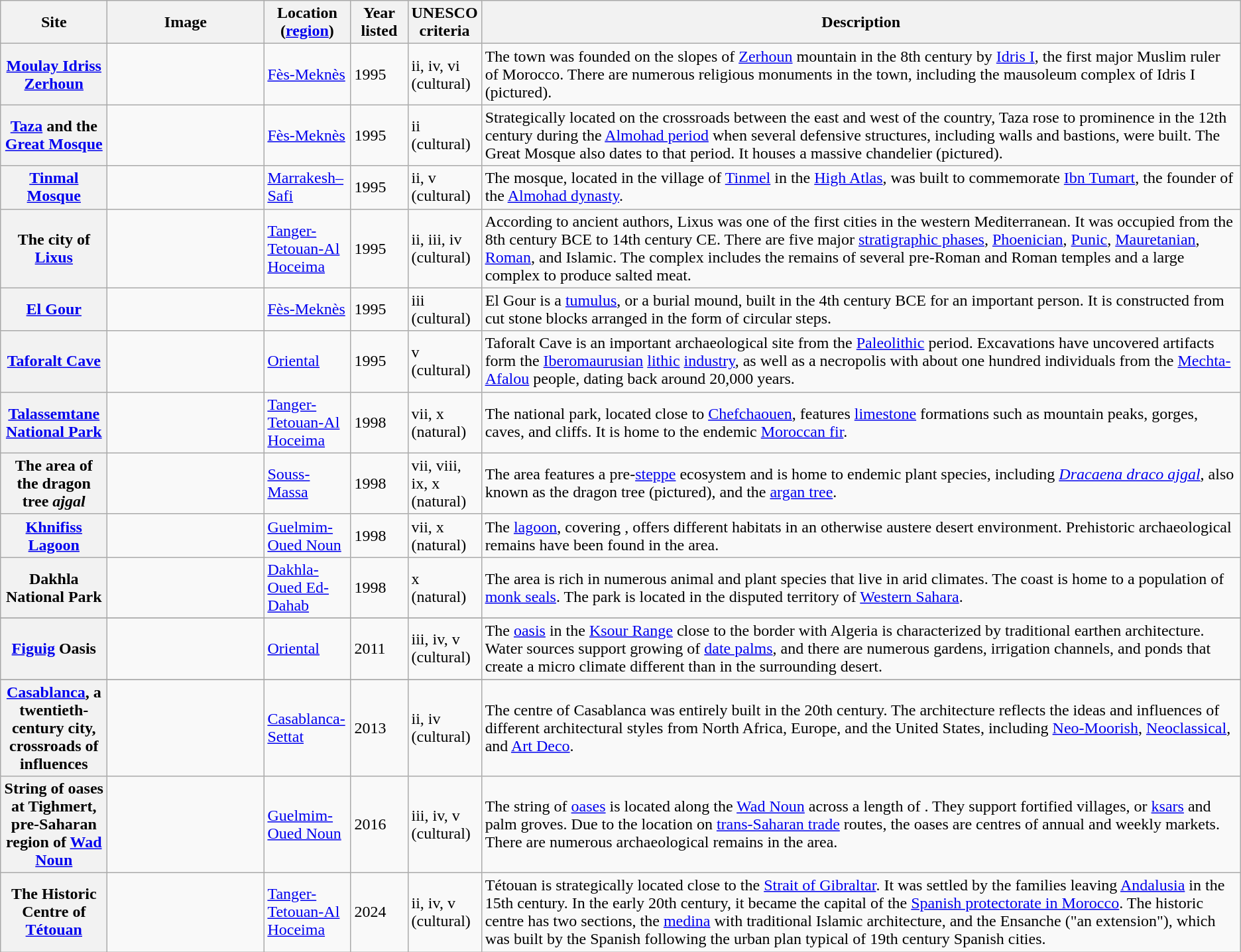<table class="wikitable sortable plainrowheaders">
<tr>
<th style="width:100px;" scope="col">Site</th>
<th class="unsortable" style="width:150px;" scope="col">Image</th>
<th style="width:80px;" scope="col">Location (<a href='#'>region</a>)</th>
<th style="width:50px;" scope="col">Year listed</th>
<th style="width:60px;" scope="col">UNESCO criteria</th>
<th scope="col" class="unsortable">Description</th>
</tr>
<tr>
<th scope="row"><a href='#'>Moulay Idriss Zerhoun</a></th>
<td></td>
<td><a href='#'>Fès-Meknès</a></td>
<td>1995</td>
<td>ii, iv, vi (cultural)</td>
<td>The town was founded on the slopes of <a href='#'>Zerhoun</a> mountain in the 8th century by <a href='#'>Idris I</a>, the first major Muslim ruler of Morocco. There are numerous religious monuments in the town, including the mausoleum complex of Idris I (pictured).</td>
</tr>
<tr>
<th scope="row"><a href='#'>Taza</a> and the <a href='#'>Great Mosque</a></th>
<td></td>
<td><a href='#'>Fès-Meknès</a></td>
<td>1995</td>
<td>ii (cultural)</td>
<td>Strategically located on the crossroads between the east and west of the country, Taza rose to prominence in the 12th century during the <a href='#'>Almohad period</a> when several defensive structures, including walls and bastions, were built. The Great Mosque also dates to that period. It houses a massive chandelier (pictured).</td>
</tr>
<tr>
<th scope="row"><a href='#'>Tinmal Mosque</a></th>
<td></td>
<td><a href='#'>Marrakesh–Safi</a></td>
<td>1995</td>
<td>ii, v (cultural)</td>
<td>The mosque, located in the village of <a href='#'>Tinmel</a> in the <a href='#'>High Atlas</a>, was built to commemorate <a href='#'>Ibn Tumart</a>, the founder of the <a href='#'>Almohad dynasty</a>.</td>
</tr>
<tr>
<th scope="row">The city of <a href='#'>Lixus</a></th>
<td></td>
<td><a href='#'>Tanger-Tetouan-Al Hoceima</a></td>
<td>1995</td>
<td>ii, iii, iv (cultural)</td>
<td>According to ancient authors, Lixus was one of the first cities in the western Mediterranean. It was occupied from the 8th century BCE to 14th century CE. There are five major <a href='#'>stratigraphic phases</a>, <a href='#'>Phoenician</a>, <a href='#'>Punic</a>, <a href='#'>Mauretanian</a>, <a href='#'>Roman</a>, and Islamic. The complex includes the remains of several pre-Roman and Roman temples and a large complex to produce salted meat.</td>
</tr>
<tr>
<th scope="row"><a href='#'>El Gour</a></th>
<td></td>
<td><a href='#'>Fès-Meknès</a></td>
<td>1995</td>
<td>iii (cultural)</td>
<td>El Gour is a <a href='#'>tumulus</a>, or a burial mound, built in the 4th century BCE for an important person. It is constructed from cut stone blocks arranged in the form of circular steps.</td>
</tr>
<tr>
<th scope="row"><a href='#'>Taforalt Cave</a></th>
<td></td>
<td><a href='#'>Oriental</a></td>
<td>1995</td>
<td>v (cultural)</td>
<td>Taforalt Cave is an important archaeological site from the <a href='#'>Paleolithic</a> period. Excavations have uncovered artifacts form the <a href='#'>Iberomaurusian</a> <a href='#'>lithic</a> <a href='#'>industry</a>, as well as a necropolis with about one hundred individuals from the <a href='#'>Mechta-Afalou</a> people, dating back around 20,000 years.</td>
</tr>
<tr>
<th scope="row"><a href='#'>Talassemtane National Park</a></th>
<td></td>
<td><a href='#'>Tanger-Tetouan-Al Hoceima</a></td>
<td>1998</td>
<td>vii, x (natural)</td>
<td>The national park, located close to <a href='#'>Chefchaouen</a>, features <a href='#'>limestone</a> formations such as mountain peaks, gorges, caves, and cliffs. It is home to the endemic <a href='#'>Moroccan fir</a>.</td>
</tr>
<tr>
<th scope="row">The area of the dragon tree <em>ajgal</em></th>
<td></td>
<td><a href='#'>Souss-Massa</a></td>
<td>1998</td>
<td>vii, viii, ix, x (natural)</td>
<td>The area features a pre-<a href='#'>steppe</a> ecosystem and is home to endemic plant species, including <em><a href='#'>Dracaena draco ajgal</a></em>, also known as the dragon tree (pictured), and the <a href='#'>argan tree</a>.</td>
</tr>
<tr>
<th scope="row"><a href='#'>Khnifiss Lagoon</a></th>
<td></td>
<td><a href='#'>Guelmim-Oued Noun</a></td>
<td>1998</td>
<td>vii, x (natural)</td>
<td>The <a href='#'>lagoon</a>, covering , offers different habitats in an otherwise austere desert environment. Prehistoric archaeological remains have been found in the area.</td>
</tr>
<tr>
<th scope="row">Dakhla National Park</th>
<td></td>
<td><a href='#'>Dakhla-Oued Ed-Dahab</a></td>
<td>1998</td>
<td>x (natural)</td>
<td>The area is rich in numerous animal and plant species that live in arid climates. The coast is home to a population of <a href='#'>monk seals</a>. The park is located in the disputed territory of <a href='#'>Western Sahara</a>.</td>
</tr>
<tr>
</tr>
<tr>
<th scope="row"><a href='#'>Figuig</a> Oasis</th>
<td></td>
<td><a href='#'>Oriental</a></td>
<td>2011</td>
<td>iii, iv, v (cultural)</td>
<td>The <a href='#'>oasis</a> in the <a href='#'>Ksour Range</a> close to the border with Algeria is characterized by traditional earthen architecture. Water sources support growing of <a href='#'>date palms</a>, and there are numerous gardens, irrigation channels, and ponds that create a micro climate different than in the surrounding desert.</td>
</tr>
<tr>
</tr>
<tr>
<th scope="row"><a href='#'>Casablanca</a>, a twentieth-century city, crossroads of influences</th>
<td></td>
<td><a href='#'>Casablanca-Settat</a></td>
<td>2013</td>
<td>ii, iv (cultural)</td>
<td>The centre of Casablanca was entirely built in the 20th century. The architecture reflects the ideas and influences of different architectural styles from North Africa, Europe, and the United States, including <a href='#'>Neo-Moorish</a>, <a href='#'>Neoclassical</a>, and <a href='#'>Art Deco</a>.</td>
</tr>
<tr>
<th scope="row">String of oases at Tighmert, pre-Saharan region of <a href='#'>Wad Noun</a></th>
<td></td>
<td><a href='#'>Guelmim-Oued Noun</a></td>
<td>2016</td>
<td>iii, iv, v (cultural)</td>
<td>The string of <a href='#'>oases</a> is located along the <a href='#'>Wad Noun</a> across a length of . They support fortified villages, or <a href='#'>ksars</a> and palm groves. Due to the location on <a href='#'>trans-Saharan trade</a> routes, the oases are centres of annual and weekly markets. There are numerous archaeological remains in the area.</td>
</tr>
<tr>
<th scope="row">The Historic Centre of <a href='#'>Tétouan</a></th>
<td></td>
<td><a href='#'>Tanger-Tetouan-Al Hoceima</a></td>
<td>2024</td>
<td>ii, iv, v (cultural)</td>
<td>Tétouan is strategically located close to the <a href='#'>Strait of Gibraltar</a>. It was settled by the families leaving <a href='#'>Andalusia</a> in the 15th century. In the early 20th century, it became the capital of the <a href='#'>Spanish protectorate in Morocco</a>. The historic centre has two sections, the <a href='#'>medina</a> with traditional Islamic architecture, and the Ensanche ("an extension"), which was built by the Spanish following the urban plan typical of 19th century Spanish cities.</td>
</tr>
</table>
